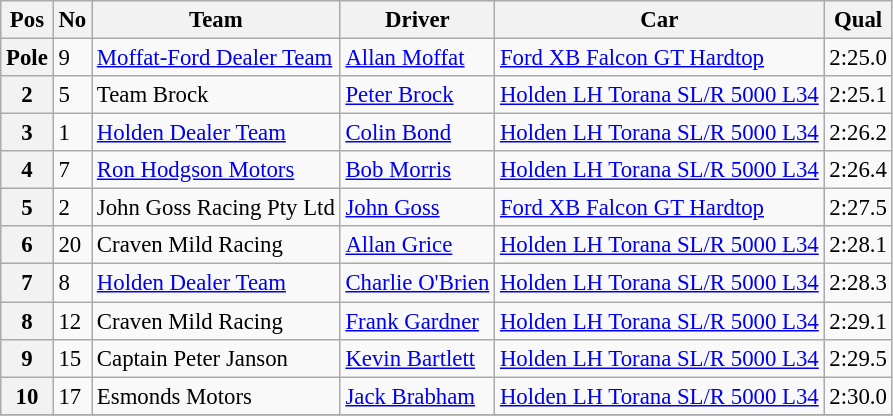<table class="wikitable sortable" style="font-size: 95%;">
<tr>
<th>Pos</th>
<th>No</th>
<th>Team</th>
<th>Driver</th>
<th>Car</th>
<th>Qual</th>
</tr>
<tr>
<th>Pole</th>
<td>9</td>
<td><a href='#'>Moffat-Ford Dealer Team</a></td>
<td> <a href='#'>Allan Moffat</a></td>
<td><a href='#'>Ford XB Falcon GT Hardtop</a></td>
<td>2:25.0</td>
</tr>
<tr>
<th>2</th>
<td>5</td>
<td>Team Brock</td>
<td> <a href='#'>Peter Brock</a></td>
<td><a href='#'>Holden LH Torana SL/R 5000 L34</a></td>
<td>2:25.1</td>
</tr>
<tr>
<th>3</th>
<td>1</td>
<td><a href='#'>Holden Dealer Team</a></td>
<td> <a href='#'>Colin Bond</a></td>
<td><a href='#'>Holden LH Torana SL/R 5000 L34</a></td>
<td>2:26.2</td>
</tr>
<tr>
<th>4</th>
<td>7</td>
<td><a href='#'>Ron Hodgson Motors</a></td>
<td> <a href='#'>Bob Morris</a></td>
<td><a href='#'>Holden LH Torana SL/R 5000 L34</a></td>
<td>2:26.4</td>
</tr>
<tr>
<th>5</th>
<td>2</td>
<td>John Goss Racing Pty Ltd</td>
<td> <a href='#'>John Goss</a></td>
<td><a href='#'>Ford XB Falcon GT Hardtop</a></td>
<td>2:27.5</td>
</tr>
<tr>
<th>6</th>
<td>20</td>
<td>Craven Mild Racing</td>
<td> <a href='#'>Allan Grice</a></td>
<td><a href='#'>Holden LH Torana SL/R 5000 L34</a></td>
<td>2:28.1</td>
</tr>
<tr>
<th>7</th>
<td>8</td>
<td><a href='#'>Holden Dealer Team</a></td>
<td> <a href='#'>Charlie O'Brien</a></td>
<td><a href='#'>Holden LH Torana SL/R 5000 L34</a></td>
<td>2:28.3</td>
</tr>
<tr>
<th>8</th>
<td>12</td>
<td>Craven Mild Racing</td>
<td> <a href='#'>Frank Gardner</a></td>
<td><a href='#'>Holden LH Torana SL/R 5000 L34</a></td>
<td>2:29.1</td>
</tr>
<tr>
<th>9</th>
<td>15</td>
<td>Captain Peter Janson</td>
<td> <a href='#'>Kevin Bartlett</a></td>
<td><a href='#'>Holden LH Torana SL/R 5000 L34</a></td>
<td>2:29.5</td>
</tr>
<tr>
<th>10</th>
<td>17</td>
<td>Esmonds Motors</td>
<td> <a href='#'>Jack Brabham</a></td>
<td><a href='#'>Holden LH Torana SL/R 5000 L34</a></td>
<td>2:30.0</td>
</tr>
<tr>
</tr>
</table>
